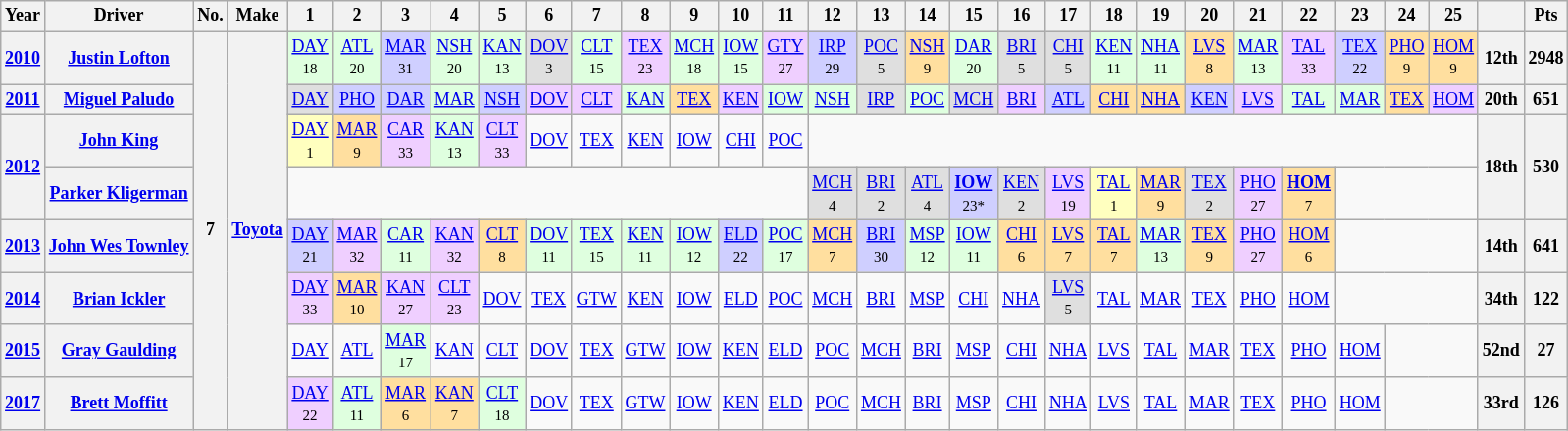<table class="wikitable" style="text-align:center; font-size:75%">
<tr>
<th>Year</th>
<th>Driver</th>
<th>No.</th>
<th>Make</th>
<th>1</th>
<th>2</th>
<th>3</th>
<th>4</th>
<th>5</th>
<th>6</th>
<th>7</th>
<th>8</th>
<th>9</th>
<th>10</th>
<th>11</th>
<th>12</th>
<th>13</th>
<th>14</th>
<th>15</th>
<th>16</th>
<th>17</th>
<th>18</th>
<th>19</th>
<th>20</th>
<th>21</th>
<th>22</th>
<th>23</th>
<th>24</th>
<th>25</th>
<th></th>
<th>Pts</th>
</tr>
<tr>
<th><a href='#'>2010</a></th>
<th><a href='#'>Justin Lofton</a></th>
<th rowspan=8>7</th>
<th rowspan=8><a href='#'>Toyota</a></th>
<td style="background:#DFFFDF;"><a href='#'>DAY</a><br><small>18</small></td>
<td style="background:#DFFFDF;"><a href='#'>ATL</a><br><small>20</small></td>
<td style="background:#CFCFFF;"><a href='#'>MAR</a><br><small>31</small></td>
<td style="background:#DFFFDF;"><a href='#'>NSH</a><br><small>20</small></td>
<td style="background:#DFFFDF;"><a href='#'>KAN</a><br><small>13</small></td>
<td style="background:#DFDFDF;"><a href='#'>DOV</a><br><small>3</small></td>
<td style="background:#DFFFDF;"><a href='#'>CLT</a><br><small>15</small></td>
<td style="background:#EFCFFF;"><a href='#'>TEX</a><br><small>23</small></td>
<td style="background:#DFFFDF;"><a href='#'>MCH</a><br><small>18</small></td>
<td style="background:#DFFFDF;"><a href='#'>IOW</a><br><small>15</small></td>
<td style="background:#EFCFFF;"><a href='#'>GTY</a><br><small>27</small></td>
<td style="background:#CFCFFF;"><a href='#'>IRP</a><br><small>29</small></td>
<td style="background:#DFDFDF;"><a href='#'>POC</a><br><small>5</small></td>
<td style="background:#FFDF9F;"><a href='#'>NSH</a><br><small>9</small></td>
<td style="background:#DFFFDF;"><a href='#'>DAR</a><br><small>20</small></td>
<td style="background:#DFDFDF;"><a href='#'>BRI</a><br><small>5</small></td>
<td style="background:#DFDFDF;"><a href='#'>CHI</a><br><small>5</small></td>
<td style="background:#DFFFDF;"><a href='#'>KEN</a><br><small>11</small></td>
<td style="background:#DFFFDF;"><a href='#'>NHA</a><br><small>11</small></td>
<td style="background:#FFDF9F;"><a href='#'>LVS</a><br><small>8</small></td>
<td style="background:#DFFFDF;"><a href='#'>MAR</a><br><small>13</small></td>
<td style="background:#EFCFFF;"><a href='#'>TAL</a><br><small>33</small></td>
<td style="background:#CFCFFF;"><a href='#'>TEX</a><br><small>22</small></td>
<td style="background:#FFDF9F;"><a href='#'>PHO</a><br><small>9</small></td>
<td style="background:#FFDF9F;"><a href='#'>HOM</a><br><small>9</small></td>
<th>12th</th>
<th>2948</th>
</tr>
<tr>
<th><a href='#'>2011</a></th>
<th><a href='#'>Miguel Paludo</a></th>
<td style="background:#DFDFDF;"><a href='#'>DAY</a><br></td>
<td style="background:#CFCFFF;"><a href='#'>PHO</a><br></td>
<td style="background:#CFCFFF;"><a href='#'>DAR</a><br></td>
<td style="background:#DFFFDF;"><a href='#'>MAR</a><br></td>
<td style="background:#CFCFFF;"><a href='#'>NSH</a><br></td>
<td style="background:#EFCFFF;"><a href='#'>DOV</a><br></td>
<td style="background:#EFCFFF;"><a href='#'>CLT</a><br></td>
<td style="background:#DFFFDF;"><a href='#'>KAN</a><br></td>
<td style="background:#FFDF9F;"><a href='#'>TEX</a><br></td>
<td style="background:#EFCFFF;"><a href='#'>KEN</a><br></td>
<td style="background:#DFFFDF;"><a href='#'>IOW</a><br></td>
<td style="background:#DFFFDF;"><a href='#'>NSH</a><br></td>
<td style="background:#DFDFDF;"><a href='#'>IRP</a><br></td>
<td style="background:#DFFFDF;"><a href='#'>POC</a><br></td>
<td style="background:#DFDFDF;"><a href='#'>MCH</a><br></td>
<td style="background:#EFCFFF;"><a href='#'>BRI</a><br></td>
<td style="background:#CFCFFF;"><a href='#'>ATL</a><br></td>
<td style="background:#FFDF9F;"><a href='#'>CHI</a><br></td>
<td style="background:#FFDF9F;"><a href='#'>NHA</a><br></td>
<td style="background:#CFCFFF;"><a href='#'>KEN</a><br></td>
<td style="background:#EFCFFF;"><a href='#'>LVS</a><br></td>
<td style="background:#DFFFDF;"><a href='#'>TAL</a><br></td>
<td style="background:#DFFFDF;"><a href='#'>MAR</a><br></td>
<td style="background:#FFDF9F;"><a href='#'>TEX</a><br></td>
<td style="background:#EFCFFF;"><a href='#'>HOM</a><br></td>
<th>20th</th>
<th>651</th>
</tr>
<tr>
<th rowspan=2><a href='#'>2012</a></th>
<th><a href='#'>John King</a></th>
<td style="background:#FFFFBF;"><a href='#'>DAY</a><br><small>1</small></td>
<td style="background:#FFDF9F;"><a href='#'>MAR</a><br><small>9</small></td>
<td style="background:#EFCFFF;"><a href='#'>CAR</a><br><small>33</small></td>
<td style="background:#DFFFDF;"><a href='#'>KAN</a><br><small>13</small></td>
<td style="background:#EFCFFF;"><a href='#'>CLT</a><br><small>33</small></td>
<td><a href='#'>DOV</a></td>
<td><a href='#'>TEX</a></td>
<td><a href='#'>KEN</a></td>
<td><a href='#'>IOW</a></td>
<td><a href='#'>CHI</a></td>
<td><a href='#'>POC</a></td>
<td colspan=14></td>
<th rowspan=2>18th</th>
<th rowspan=2>530</th>
</tr>
<tr>
<th><a href='#'>Parker Kligerman</a></th>
<td colspan=11></td>
<td style="background:#DFDFDF;"><a href='#'>MCH</a><br><small>4</small></td>
<td style="background:#DFDFDF;"><a href='#'>BRI</a><br><small>2</small></td>
<td style="background:#DFDFDF;"><a href='#'>ATL</a><br><small>4</small></td>
<td style="background:#CFCFFF;"><strong><a href='#'>IOW</a></strong><br><small>23*</small></td>
<td style="background:#DFDFDF;"><a href='#'>KEN</a><br><small>2</small></td>
<td style="background:#EFCFFF;"><a href='#'>LVS</a><br><small>19</small></td>
<td style="background:#FFFFBF;"><a href='#'>TAL</a><br><small>1</small></td>
<td style="background:#FFDF9F;"><a href='#'>MAR</a><br><small>9</small></td>
<td style="background:#DFDFDF;"><a href='#'>TEX</a><br><small>2</small></td>
<td style="background:#EFCFFF;"><a href='#'>PHO</a><br><small>27</small></td>
<td style="background:#FFDF9F;"><strong><a href='#'>HOM</a></strong><br><small>7</small></td>
<td colspan=3></td>
</tr>
<tr>
<th><a href='#'>2013</a></th>
<th><a href='#'>John Wes Townley</a></th>
<td style="background:#CFCFFF;"><a href='#'>DAY</a><br><small>21</small></td>
<td style="background:#EFCFFF;"><a href='#'>MAR</a><br><small>32</small></td>
<td style="background:#DFFFDF;"><a href='#'>CAR</a><br><small>11</small></td>
<td style="background:#EFCFFF;"><a href='#'>KAN</a><br><small>32</small></td>
<td style="background:#FFDF9F;"><a href='#'>CLT</a><br><small>8</small></td>
<td style="background:#DFFFDF;"><a href='#'>DOV</a><br><small>11</small></td>
<td style="background:#DFFFDF;"><a href='#'>TEX</a><br><small>15</small></td>
<td style="background:#DFFFDF;"><a href='#'>KEN</a><br><small>11</small></td>
<td style="background:#DFFFDF;"><a href='#'>IOW</a><br><small>12</small></td>
<td style="background:#CFCFFF;"><a href='#'>ELD</a><br><small>22</small></td>
<td style="background:#DFFFDF;"><a href='#'>POC</a><br><small>17</small></td>
<td style="background:#FFDF9F;"><a href='#'>MCH</a><br><small>7</small></td>
<td style="background:#CFCFFF;"><a href='#'>BRI</a><br><small>30</small></td>
<td style="background:#DFFFDF;"><a href='#'>MSP</a><br><small>12</small></td>
<td style="background:#DFFFDF;"><a href='#'>IOW</a><br><small>11</small></td>
<td style="background:#FFDF9F;"><a href='#'>CHI</a><br><small>6</small></td>
<td style="background:#FFDF9F;"><a href='#'>LVS</a><br><small>7</small></td>
<td style="background:#FFDF9F;"><a href='#'>TAL</a><br><small>7</small></td>
<td style="background:#DFFFDF;"><a href='#'>MAR</a><br><small>13</small></td>
<td style="background:#FFDF9F;"><a href='#'>TEX</a><br><small>9</small></td>
<td style="background:#EFCFFF;"><a href='#'>PHO</a><br><small>27</small></td>
<td style="background:#FFDF9F;"><a href='#'>HOM</a><br><small>6</small></td>
<td colspan=3></td>
<th>14th</th>
<th>641</th>
</tr>
<tr>
<th><a href='#'>2014</a></th>
<th><a href='#'>Brian Ickler</a></th>
<td style="background:#EFCFFF;"><a href='#'>DAY</a><br><small>33</small></td>
<td style="background:#FFDF9F;"><a href='#'>MAR</a><br><small>10</small></td>
<td style="background:#EFCFFF;"><a href='#'>KAN</a><br><small>27</small></td>
<td style="background:#EFCFFF;"><a href='#'>CLT</a><br><small>23</small></td>
<td><a href='#'>DOV</a></td>
<td><a href='#'>TEX</a></td>
<td><a href='#'>GTW</a></td>
<td><a href='#'>KEN</a></td>
<td><a href='#'>IOW</a></td>
<td><a href='#'>ELD</a></td>
<td><a href='#'>POC</a></td>
<td><a href='#'>MCH</a></td>
<td><a href='#'>BRI</a></td>
<td><a href='#'>MSP</a></td>
<td><a href='#'>CHI</a></td>
<td><a href='#'>NHA</a></td>
<td style="background:#DFDFDF;"><a href='#'>LVS</a><br><small>5</small></td>
<td><a href='#'>TAL</a></td>
<td><a href='#'>MAR</a></td>
<td><a href='#'>TEX</a></td>
<td><a href='#'>PHO</a></td>
<td><a href='#'>HOM</a></td>
<td colspan=3></td>
<th>34th</th>
<th>122</th>
</tr>
<tr>
<th><a href='#'>2015</a></th>
<th><a href='#'>Gray Gaulding</a></th>
<td><a href='#'>DAY</a></td>
<td><a href='#'>ATL</a></td>
<td style="background:#DFFFDF;"><a href='#'>MAR</a><br><small>17</small></td>
<td><a href='#'>KAN</a></td>
<td><a href='#'>CLT</a></td>
<td><a href='#'>DOV</a></td>
<td><a href='#'>TEX</a></td>
<td><a href='#'>GTW</a></td>
<td><a href='#'>IOW</a></td>
<td><a href='#'>KEN</a></td>
<td><a href='#'>ELD</a></td>
<td><a href='#'>POC</a></td>
<td><a href='#'>MCH</a></td>
<td><a href='#'>BRI</a></td>
<td><a href='#'>MSP</a></td>
<td><a href='#'>CHI</a></td>
<td><a href='#'>NHA</a></td>
<td><a href='#'>LVS</a></td>
<td><a href='#'>TAL</a></td>
<td><a href='#'>MAR</a></td>
<td><a href='#'>TEX</a></td>
<td><a href='#'>PHO</a></td>
<td><a href='#'>HOM</a></td>
<td colspan=2></td>
<th>52nd</th>
<th>27</th>
</tr>
<tr>
<th><a href='#'>2017</a></th>
<th><a href='#'>Brett Moffitt</a></th>
<td style="background:#EFCFFF;"><a href='#'>DAY</a><br><small>22</small></td>
<td style="background:#DFFFDF;"><a href='#'>ATL</a><br><small>11</small></td>
<td style="background:#FFDF9F;"><a href='#'>MAR</a><br><small>6</small></td>
<td style="background:#FFDF9F;"><a href='#'>KAN</a><br><small>7</small></td>
<td style="background:#DFFFDF;"><a href='#'>CLT</a><br><small>18</small></td>
<td><a href='#'>DOV</a></td>
<td><a href='#'>TEX</a></td>
<td><a href='#'>GTW</a></td>
<td><a href='#'>IOW</a></td>
<td><a href='#'>KEN</a></td>
<td><a href='#'>ELD</a></td>
<td><a href='#'>POC</a></td>
<td><a href='#'>MCH</a></td>
<td><a href='#'>BRI</a></td>
<td><a href='#'>MSP</a></td>
<td><a href='#'>CHI</a></td>
<td><a href='#'>NHA</a></td>
<td><a href='#'>LVS</a></td>
<td><a href='#'>TAL</a></td>
<td><a href='#'>MAR</a></td>
<td><a href='#'>TEX</a></td>
<td><a href='#'>PHO</a></td>
<td><a href='#'>HOM</a></td>
<td colspan=2></td>
<th>33rd</th>
<th>126</th>
</tr>
</table>
